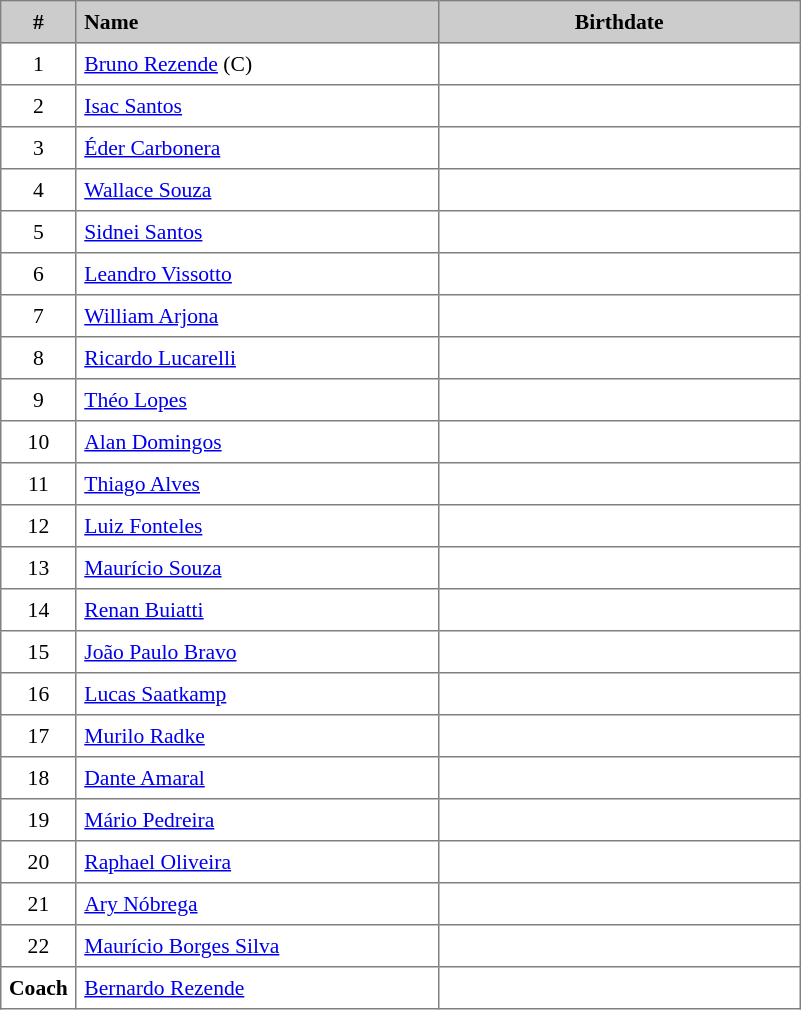<table border="1" cellspacing="2" cellpadding="5" style="border-collapse: collapse; font-size: 90%;">
<tr style="background:#ccc;">
<th>#</th>
<th style="text-align:left; width:16em;">Name</th>
<th style="text-align:center; width:16em;">Birthdate</th>
</tr>
<tr>
<td style="text-align:center;">1</td>
<td><a href='#'>Bruno Rezende</a> (C)</td>
<td align="center"></td>
</tr>
<tr>
<td style="text-align:center;">2</td>
<td><a href='#'>Isac Santos</a></td>
<td align="center"></td>
</tr>
<tr>
<td style="text-align:center;">3</td>
<td><a href='#'>Éder Carbonera</a></td>
<td align="center"></td>
</tr>
<tr>
<td style="text-align:center;">4</td>
<td><a href='#'>Wallace Souza</a></td>
<td align="center"></td>
</tr>
<tr>
<td style="text-align:center;">5</td>
<td><a href='#'>Sidnei Santos</a></td>
<td align="center"></td>
</tr>
<tr>
<td style="text-align:center;">6</td>
<td><a href='#'>Leandro Vissotto</a></td>
<td align="center"></td>
</tr>
<tr>
<td style="text-align:center;">7</td>
<td><a href='#'>William Arjona</a></td>
<td align="center"></td>
</tr>
<tr>
<td style="text-align:center;">8</td>
<td><a href='#'>Ricardo Lucarelli</a></td>
<td align="center"></td>
</tr>
<tr>
<td style="text-align:center;">9</td>
<td><a href='#'>Théo Lopes</a></td>
<td align="center"></td>
</tr>
<tr>
<td style="text-align:center;">10</td>
<td><a href='#'>Alan Domingos</a></td>
<td align="center"></td>
</tr>
<tr>
<td style="text-align:center;">11</td>
<td><a href='#'>Thiago Alves</a></td>
<td align="center"></td>
</tr>
<tr>
<td style="text-align:center;">12</td>
<td><a href='#'>Luiz Fonteles</a></td>
<td align="center"></td>
</tr>
<tr>
<td style="text-align:center;">13</td>
<td><a href='#'>Maurício Souza</a></td>
<td align="center"></td>
</tr>
<tr>
<td style="text-align:center;">14</td>
<td><a href='#'>Renan Buiatti</a></td>
<td align="center"></td>
</tr>
<tr>
<td style="text-align:center;">15</td>
<td><a href='#'>João Paulo Bravo</a></td>
<td align="center"></td>
</tr>
<tr>
<td style="text-align:center;">16</td>
<td><a href='#'>Lucas Saatkamp</a></td>
<td align="center"></td>
</tr>
<tr>
<td style="text-align:center;">17</td>
<td><a href='#'>Murilo Radke</a></td>
<td align="center"></td>
</tr>
<tr>
<td style="text-align:center;">18</td>
<td><a href='#'>Dante Amaral</a></td>
<td align="center"></td>
</tr>
<tr>
<td style="text-align:center;">19</td>
<td><a href='#'>Mário Pedreira</a></td>
<td align="center"></td>
</tr>
<tr>
<td style="text-align:center;">20</td>
<td><a href='#'>Raphael Oliveira</a></td>
<td align="center"></td>
</tr>
<tr>
<td style="text-align:center;">21</td>
<td><a href='#'>Ary Nóbrega</a></td>
<td align="center"></td>
</tr>
<tr>
<td style="text-align:center;">22</td>
<td><a href='#'>Maurício Borges Silva</a></td>
<td align="center"></td>
</tr>
<tr>
<td style="text-align:center;"><strong>Coach</strong></td>
<td><a href='#'>Bernardo Rezende</a></td>
<td align="center"></td>
</tr>
</table>
